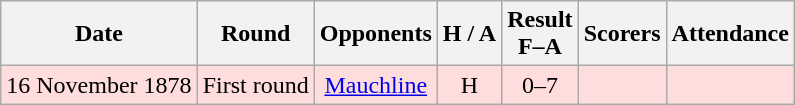<table class="wikitable" style="text-align:center">
<tr>
<th>Date</th>
<th>Round</th>
<th>Opponents</th>
<th>H / A</th>
<th>Result<br>F–A</th>
<th>Scorers</th>
<th>Attendance</th>
</tr>
<tr bgcolor=#ffdddd>
<td>16 November 1878</td>
<td>First round</td>
<td><a href='#'>Mauchline</a></td>
<td>H</td>
<td>0–7</td>
<td></td>
<td></td>
</tr>
</table>
